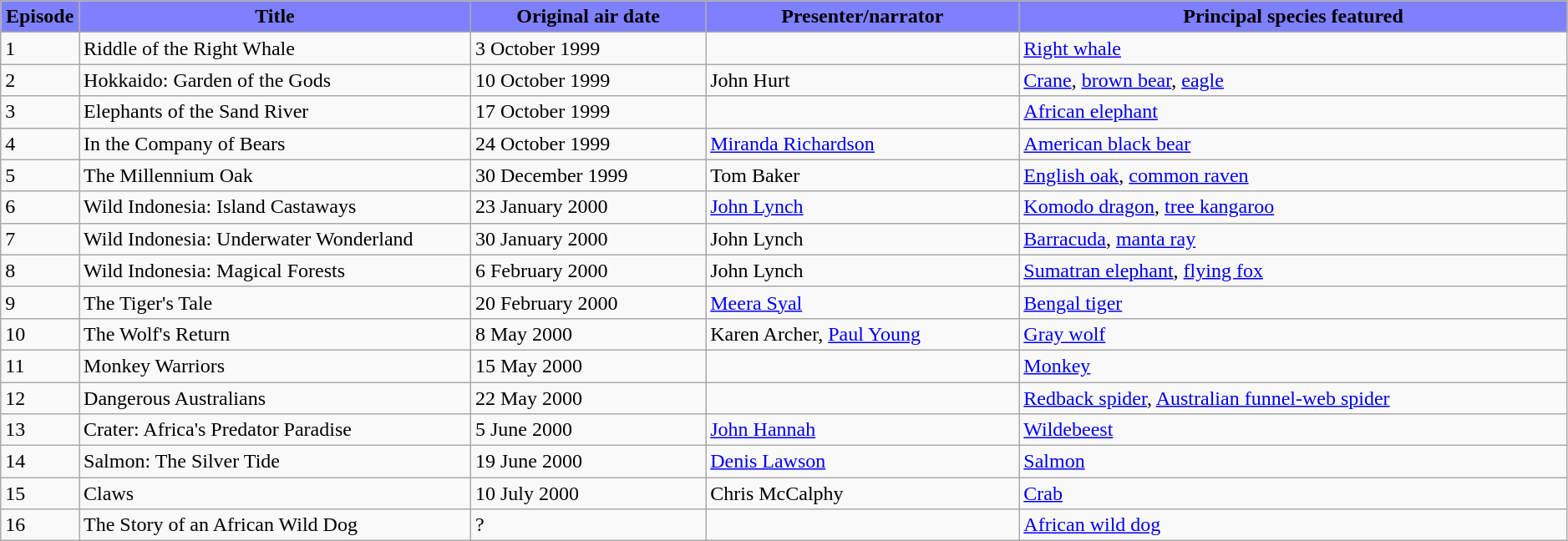<table class="wikitable plainrowheaders" width=99%>
<tr style="background:#fdd";>
<th style="background-color: #7F80FF" width="5%">Episode</th>
<th style="background-color: #7F80FF" width="25%">Title</th>
<th style="background-color: #7F80FF" width="15%">Original air date</th>
<th style="background-color: #7F80FF" width="20%">Presenter/narrator</th>
<th style="background-color: #7F80FF" width="35%">Principal species featured</th>
</tr>
<tr>
<td>1</td>
<td>Riddle of the Right Whale</td>
<td>3 October 1999</td>
<td></td>
<td><a href='#'>Right whale</a></td>
</tr>
<tr>
<td>2</td>
<td>Hokkaido: Garden of the Gods</td>
<td>10 October 1999</td>
<td>John Hurt</td>
<td><a href='#'>Crane</a>, <a href='#'>brown bear</a>, <a href='#'>eagle</a></td>
</tr>
<tr>
<td>3</td>
<td>Elephants of the Sand River</td>
<td>17 October 1999</td>
<td></td>
<td><a href='#'>African elephant</a></td>
</tr>
<tr>
<td>4</td>
<td>In the Company of Bears</td>
<td>24 October 1999</td>
<td><a href='#'>Miranda Richardson</a></td>
<td><a href='#'>American black bear</a></td>
</tr>
<tr>
<td>5</td>
<td>The Millennium Oak</td>
<td>30 December 1999</td>
<td>Tom Baker</td>
<td><a href='#'>English oak</a>, <a href='#'>common raven</a></td>
</tr>
<tr>
<td>6</td>
<td>Wild Indonesia: Island Castaways</td>
<td>23 January 2000</td>
<td><a href='#'>John Lynch</a></td>
<td><a href='#'>Komodo dragon</a>, <a href='#'>tree kangaroo</a></td>
</tr>
<tr>
<td>7</td>
<td>Wild Indonesia: Underwater Wonderland</td>
<td>30 January 2000</td>
<td>John Lynch</td>
<td><a href='#'>Barracuda</a>, <a href='#'>manta ray</a></td>
</tr>
<tr>
<td>8</td>
<td>Wild Indonesia: Magical Forests</td>
<td>6 February 2000</td>
<td>John Lynch</td>
<td><a href='#'>Sumatran elephant</a>, <a href='#'>flying fox</a></td>
</tr>
<tr>
<td>9</td>
<td>The Tiger's Tale</td>
<td>20 February 2000</td>
<td><a href='#'>Meera Syal</a></td>
<td><a href='#'>Bengal tiger</a></td>
</tr>
<tr>
<td>10</td>
<td>The Wolf's Return</td>
<td>8 May 2000</td>
<td>Karen Archer, <a href='#'>Paul Young</a></td>
<td><a href='#'>Gray wolf</a></td>
</tr>
<tr>
<td>11</td>
<td>Monkey Warriors</td>
<td>15 May 2000</td>
<td></td>
<td><a href='#'>Monkey</a></td>
</tr>
<tr>
<td>12</td>
<td>Dangerous Australians</td>
<td>22 May 2000</td>
<td></td>
<td><a href='#'>Redback spider</a>, <a href='#'>Australian funnel-web spider</a></td>
</tr>
<tr>
<td>13</td>
<td>Crater: Africa's Predator Paradise</td>
<td>5 June 2000</td>
<td><a href='#'>John Hannah</a></td>
<td><a href='#'>Wildebeest</a></td>
</tr>
<tr>
<td>14</td>
<td>Salmon: The Silver Tide</td>
<td>19 June 2000</td>
<td><a href='#'>Denis Lawson</a></td>
<td><a href='#'>Salmon</a></td>
</tr>
<tr>
<td>15</td>
<td>Claws</td>
<td>10 July 2000</td>
<td>Chris McCalphy</td>
<td><a href='#'>Crab</a></td>
</tr>
<tr>
<td>16</td>
<td>The Story of an African Wild Dog</td>
<td>?</td>
<td></td>
<td><a href='#'>African wild dog</a></td>
</tr>
</table>
